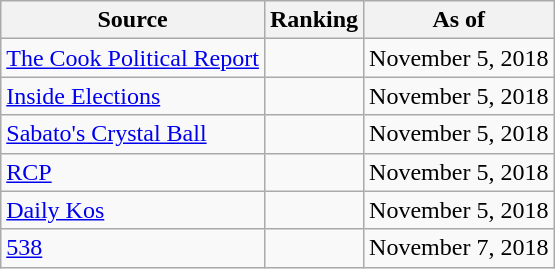<table class="wikitable" style="text-align:center">
<tr>
<th>Source</th>
<th>Ranking</th>
<th>As of</th>
</tr>
<tr>
<td align=left><a href='#'>The Cook Political Report</a></td>
<td></td>
<td>November 5, 2018</td>
</tr>
<tr>
<td align=left><a href='#'>Inside Elections</a></td>
<td></td>
<td>November 5, 2018</td>
</tr>
<tr>
<td align=left><a href='#'>Sabato's Crystal Ball</a></td>
<td></td>
<td>November 5, 2018</td>
</tr>
<tr>
<td align="left"><a href='#'>RCP</a></td>
<td></td>
<td>November 5, 2018</td>
</tr>
<tr>
<td align="left"><a href='#'>Daily Kos</a></td>
<td></td>
<td>November 5, 2018</td>
</tr>
<tr>
<td align="left"><a href='#'>538</a></td>
<td></td>
<td>November 7, 2018</td>
</tr>
</table>
